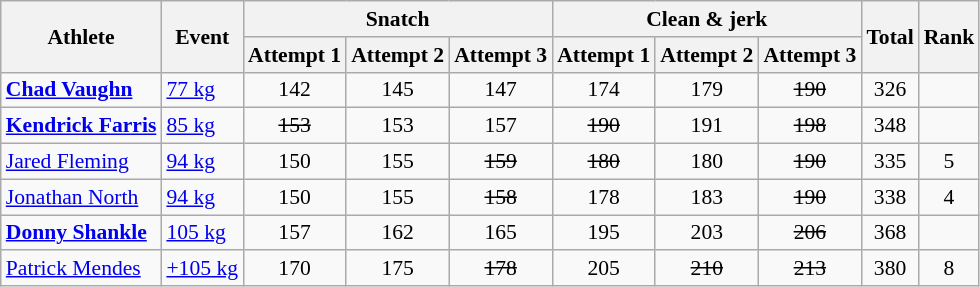<table class="wikitable" style="font-size:90%">
<tr>
<th rowspan=2>Athlete</th>
<th rowspan=2>Event</th>
<th colspan=3>Snatch</th>
<th colspan=3>Clean & jerk</th>
<th rowspan=2>Total</th>
<th rowspan=2>Rank</th>
</tr>
<tr>
<th>Attempt 1</th>
<th>Attempt 2</th>
<th>Attempt 3</th>
<th>Attempt 1</th>
<th>Attempt 2</th>
<th>Attempt 3</th>
</tr>
<tr align=center>
<td align=left><strong><a href='#'>Chad Vaughn</a></strong></td>
<td align=left><a href='#'>77 kg</a></td>
<td>142</td>
<td>145</td>
<td>147</td>
<td>174</td>
<td>179</td>
<td><s>190</s></td>
<td>326</td>
<td></td>
</tr>
<tr align=center>
<td align=left><strong><a href='#'>Kendrick Farris</a></strong></td>
<td align=left><a href='#'>85 kg</a></td>
<td><s>153</s></td>
<td>153</td>
<td>157</td>
<td><s>190</s></td>
<td>191</td>
<td><s>198</s></td>
<td>348</td>
<td></td>
</tr>
<tr align=center>
<td align=left><a href='#'>Jared Fleming</a></td>
<td align=left><a href='#'>94 kg</a></td>
<td>150</td>
<td>155</td>
<td><s>159</s></td>
<td><s>180</s></td>
<td>180</td>
<td><s>190</s></td>
<td>335</td>
<td>5</td>
</tr>
<tr align=center>
<td align=left><a href='#'>Jonathan North</a></td>
<td align=left><a href='#'>94 kg</a></td>
<td>150</td>
<td>155</td>
<td><s>158</s></td>
<td>178</td>
<td>183</td>
<td><s>190</s></td>
<td>338</td>
<td>4</td>
</tr>
<tr align=center>
<td align=left><strong><a href='#'>Donny Shankle</a></strong></td>
<td align=left><a href='#'>105 kg</a></td>
<td>157</td>
<td>162</td>
<td>165</td>
<td>195</td>
<td>203</td>
<td><s>206</s></td>
<td>368</td>
<td></td>
</tr>
<tr align=center>
<td align=left><a href='#'>Patrick Mendes</a></td>
<td align=left><a href='#'>+105 kg</a></td>
<td>170</td>
<td>175</td>
<td><s>178</s></td>
<td>205</td>
<td><s>210</s></td>
<td><s>213</s></td>
<td>380</td>
<td>8</td>
</tr>
</table>
